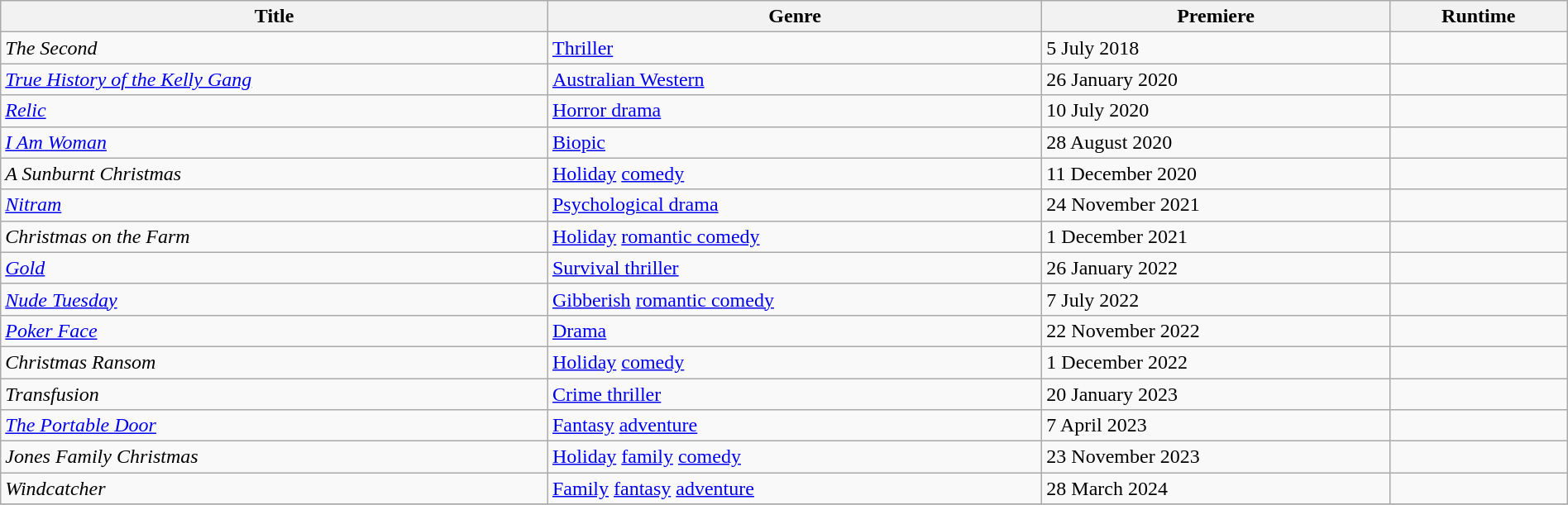<table class="wikitable sortable" style="width:100%;">
<tr>
<th>Title</th>
<th>Genre</th>
<th>Premiere</th>
<th>Runtime</th>
</tr>
<tr>
<td><em>The Second</em></td>
<td><a href='#'>Thriller</a></td>
<td>5 July 2018</td>
<td></td>
</tr>
<tr>
<td><em><a href='#'>True History of the Kelly Gang</a></em></td>
<td><a href='#'>Australian Western</a></td>
<td>26 January 2020</td>
<td></td>
</tr>
<tr>
<td><em><a href='#'>Relic</a></em></td>
<td><a href='#'>Horror drama</a></td>
<td>10 July 2020</td>
<td></td>
</tr>
<tr>
<td><em><a href='#'>I Am Woman</a></em></td>
<td><a href='#'>Biopic</a></td>
<td>28 August 2020</td>
<td></td>
</tr>
<tr>
<td><em>A Sunburnt Christmas</em></td>
<td><a href='#'>Holiday</a> <a href='#'>comedy</a></td>
<td>11 December 2020</td>
<td></td>
</tr>
<tr>
<td><em><a href='#'>Nitram</a></em></td>
<td><a href='#'>Psychological drama</a></td>
<td>24 November 2021</td>
<td></td>
</tr>
<tr>
<td><em>Christmas on the Farm</em></td>
<td><a href='#'>Holiday</a> <a href='#'>romantic comedy</a></td>
<td>1 December 2021</td>
<td></td>
</tr>
<tr>
<td><em><a href='#'>Gold</a></em></td>
<td><a href='#'>Survival thriller</a></td>
<td>26 January 2022</td>
<td></td>
</tr>
<tr>
<td><em><a href='#'>Nude Tuesday</a></em></td>
<td><a href='#'>Gibberish</a> <a href='#'>romantic comedy</a></td>
<td>7 July 2022</td>
<td></td>
</tr>
<tr>
<td><em><a href='#'>Poker Face</a></em></td>
<td><a href='#'>Drama</a></td>
<td>22 November 2022</td>
<td></td>
</tr>
<tr>
<td><em>Christmas Ransom</em></td>
<td><a href='#'>Holiday</a> <a href='#'>comedy</a></td>
<td>1 December 2022</td>
<td></td>
</tr>
<tr>
<td><em>Transfusion</em></td>
<td><a href='#'>Crime thriller</a></td>
<td>20 January 2023</td>
<td></td>
</tr>
<tr>
<td><em><a href='#'>The Portable Door</a></em></td>
<td><a href='#'>Fantasy</a> <a href='#'>adventure</a></td>
<td>7 April 2023</td>
<td></td>
</tr>
<tr>
<td><em>Jones Family Christmas</em></td>
<td><a href='#'>Holiday</a> <a href='#'>family</a> <a href='#'>comedy</a></td>
<td>23 November 2023</td>
<td></td>
</tr>
<tr>
<td><em>Windcatcher</em></td>
<td><a href='#'>Family</a> <a href='#'>fantasy</a> <a href='#'>adventure</a></td>
<td>28 March 2024</td>
<td></td>
</tr>
<tr>
</tr>
</table>
